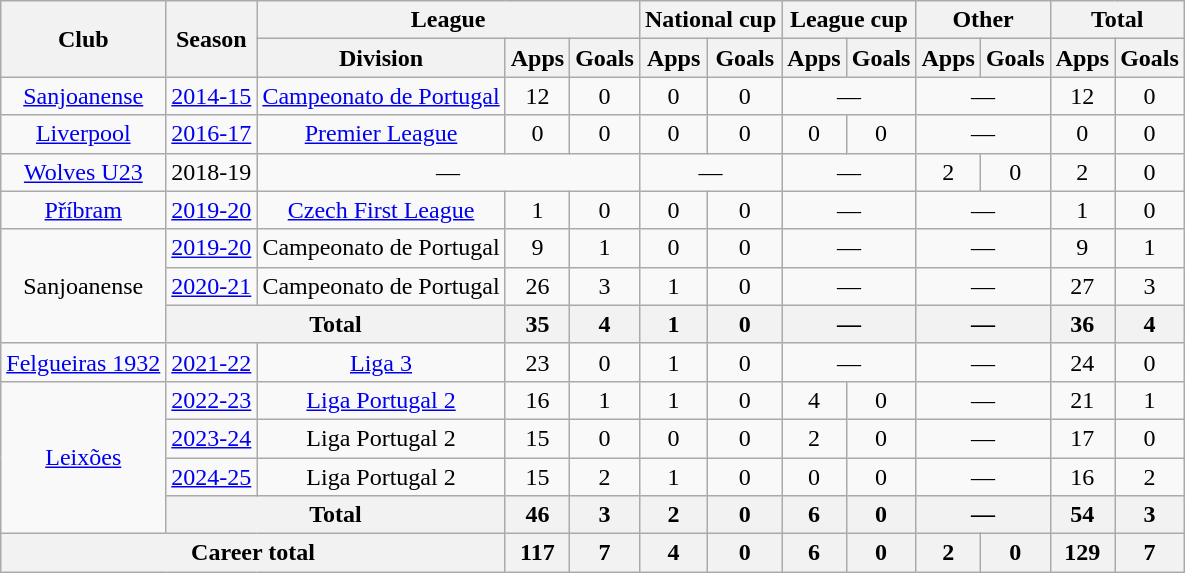<table class="wikitable" style="text-align:center">
<tr>
<th rowspan="2">Club</th>
<th rowspan="2">Season</th>
<th colspan="3">League</th>
<th colspan="2">National cup</th>
<th colspan="2">League cup</th>
<th colspan="2">Other</th>
<th colspan="2">Total</th>
</tr>
<tr>
<th>Division</th>
<th>Apps</th>
<th>Goals</th>
<th>Apps</th>
<th>Goals</th>
<th>Apps</th>
<th>Goals</th>
<th>Apps</th>
<th>Goals</th>
<th>Apps</th>
<th>Goals</th>
</tr>
<tr>
<td><a href='#'>Sanjoanense</a></td>
<td><a href='#'>2014-15</a></td>
<td><a href='#'>Campeonato de Portugal</a></td>
<td>12</td>
<td>0</td>
<td>0</td>
<td>0</td>
<td colspan="2">—</td>
<td colspan="2">—</td>
<td>12</td>
<td>0</td>
</tr>
<tr>
<td><a href='#'>Liverpool</a></td>
<td><a href='#'>2016-17</a></td>
<td><a href='#'>Premier League</a></td>
<td>0</td>
<td>0</td>
<td>0</td>
<td>0</td>
<td>0</td>
<td>0</td>
<td colspan="2">—</td>
<td>0</td>
<td>0</td>
</tr>
<tr>
<td><a href='#'>Wolves U23</a></td>
<td>2018-19</td>
<td colspan="3">—</td>
<td colspan="2">—</td>
<td colspan="2">—</td>
<td>2</td>
<td>0</td>
<td>2</td>
<td>0</td>
</tr>
<tr>
<td><a href='#'>Příbram</a></td>
<td><a href='#'>2019-20</a></td>
<td><a href='#'>Czech First League</a></td>
<td>1</td>
<td>0</td>
<td>0</td>
<td>0</td>
<td colspan="2">—</td>
<td colspan="2">—</td>
<td>1</td>
<td>0</td>
</tr>
<tr>
<td rowspan="3">Sanjoanense</td>
<td><a href='#'>2019-20</a></td>
<td>Campeonato de Portugal</td>
<td>9</td>
<td>1</td>
<td>0</td>
<td>0</td>
<td colspan="2">—</td>
<td colspan="2">—</td>
<td>9</td>
<td>1</td>
</tr>
<tr>
<td><a href='#'>2020-21</a></td>
<td>Campeonato de Portugal</td>
<td>26</td>
<td>3</td>
<td>1</td>
<td>0</td>
<td colspan="2">—</td>
<td colspan="2">—</td>
<td>27</td>
<td>3</td>
</tr>
<tr>
<th colspan="2">Total</th>
<th>35</th>
<th>4</th>
<th>1</th>
<th>0</th>
<th colspan="2">—</th>
<th colspan="2">—</th>
<th>36</th>
<th>4</th>
</tr>
<tr>
<td><a href='#'>Felgueiras 1932</a></td>
<td><a href='#'>2021-22</a></td>
<td><a href='#'>Liga 3</a></td>
<td>23</td>
<td>0</td>
<td>1</td>
<td>0</td>
<td colspan="2">—</td>
<td colspan="2">—</td>
<td>24</td>
<td>0</td>
</tr>
<tr>
<td rowspan="4"><a href='#'>Leixões</a></td>
<td><a href='#'>2022-23</a></td>
<td><a href='#'>Liga Portugal 2</a></td>
<td>16</td>
<td>1</td>
<td>1</td>
<td>0</td>
<td>4</td>
<td>0</td>
<td colspan="2">—</td>
<td>21</td>
<td>1</td>
</tr>
<tr>
<td><a href='#'>2023-24</a></td>
<td>Liga Portugal 2</td>
<td>15</td>
<td>0</td>
<td>0</td>
<td>0</td>
<td>2</td>
<td>0</td>
<td colspan="2">—</td>
<td>17</td>
<td>0</td>
</tr>
<tr>
<td><a href='#'>2024-25</a></td>
<td>Liga Portugal 2</td>
<td>15</td>
<td>2</td>
<td>1</td>
<td>0</td>
<td>0</td>
<td>0</td>
<td colspan="2">—</td>
<td>16</td>
<td>2</td>
</tr>
<tr>
<th colspan="2">Total</th>
<th>46</th>
<th>3</th>
<th>2</th>
<th>0</th>
<th>6</th>
<th>0</th>
<th colspan="2">—</th>
<th>54</th>
<th>3</th>
</tr>
<tr>
<th colspan="3">Career total</th>
<th>117</th>
<th>7</th>
<th>4</th>
<th>0</th>
<th>6</th>
<th>0</th>
<th>2</th>
<th>0</th>
<th>129</th>
<th>7</th>
</tr>
</table>
